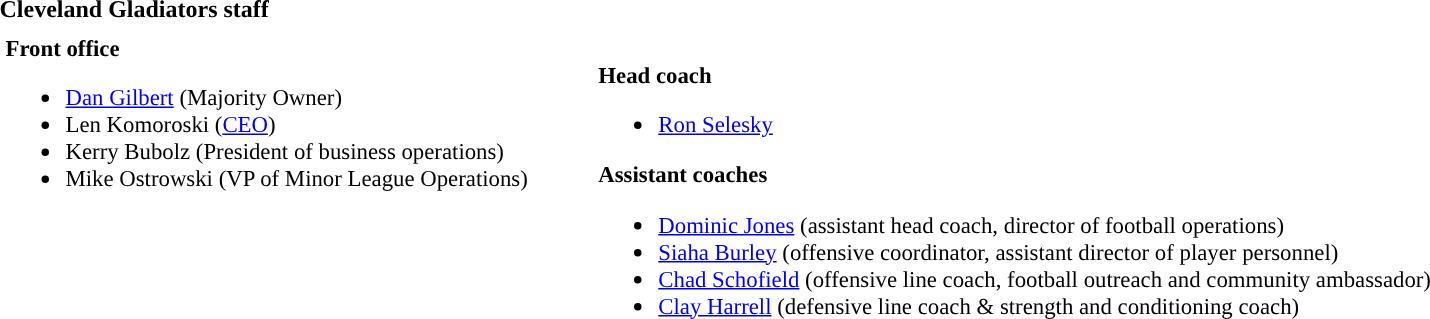<table class="toccolours" style="text-align: left;">
<tr>
<th colspan="7"><strong>Cleveland Gladiators staff</strong></th>
</tr>
<tr>
<td colspan=7 align="right"></td>
</tr>
<tr>
<td valign="top"></td>
<td style="font-size: 95%;" valign="top"><strong>Front office</strong><br><ul><li><a href='#'>Dan Gilbert</a> (Majority Owner)</li><li>Len Komoroski (<a href='#'>CEO</a>)</li><li>Kerry Bubolz (President of business operations)</li><li>Mike Ostrowski (VP of Minor League Operations)</li></ul></td>
<td width="35"> </td>
<td valign="top"></td>
<td style="font-size: 95%;" valign="top"><br><strong>Head coach</strong><ul><li><a href='#'>Ron Selesky</a></li></ul><strong>Assistant coaches</strong><ul><li><a href='#'>Dominic Jones</a> (assistant head coach, director of football operations)</li><li><a href='#'>Siaha Burley</a> (offensive coordinator, assistant director of player personnel)</li><li><a href='#'>Chad Schofield</a> (offensive line coach, football outreach and community ambassador)</li><li><a href='#'>Clay Harrell</a> (defensive line coach & strength and conditioning coach)</li></ul></td>
</tr>
</table>
